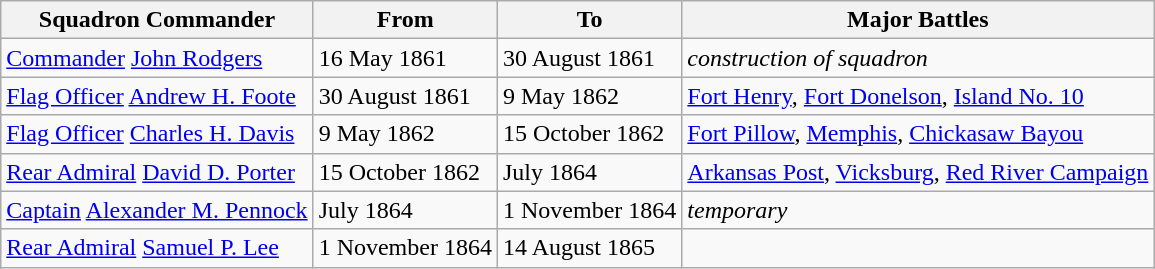<table class="wikitable">
<tr>
<th>Squadron Commander</th>
<th>From</th>
<th>To</th>
<th>Major Battles</th>
</tr>
<tr>
<td><a href='#'>Commander</a> <a href='#'>John Rodgers</a></td>
<td>16 May 1861</td>
<td>30 August 1861</td>
<td><em>construction of squadron</em></td>
</tr>
<tr>
<td><a href='#'>Flag Officer</a> <a href='#'>Andrew H. Foote</a></td>
<td>30 August 1861</td>
<td>9 May 1862</td>
<td><a href='#'>Fort Henry</a>, <a href='#'>Fort Donelson</a>, <a href='#'>Island No. 10</a></td>
</tr>
<tr>
<td><a href='#'>Flag Officer</a> <a href='#'>Charles H. Davis</a></td>
<td>9 May 1862</td>
<td>15 October 1862</td>
<td><a href='#'>Fort Pillow</a>, <a href='#'>Memphis</a>, <a href='#'>Chickasaw Bayou</a></td>
</tr>
<tr>
<td><a href='#'>Rear Admiral</a> <a href='#'>David D. Porter</a></td>
<td>15 October 1862</td>
<td>July 1864</td>
<td><a href='#'>Arkansas Post</a>, <a href='#'>Vicksburg</a>, <a href='#'>Red River Campaign</a></td>
</tr>
<tr>
<td><a href='#'>Captain</a> <a href='#'>Alexander M. Pennock</a></td>
<td>July 1864</td>
<td>1 November 1864</td>
<td><em>temporary</em></td>
</tr>
<tr>
<td><a href='#'>Rear Admiral</a> <a href='#'>Samuel P. Lee</a></td>
<td>1 November 1864</td>
<td>14 August 1865</td>
<td></td>
</tr>
</table>
